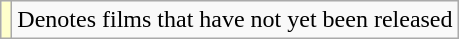<table class="wikitable sortable">
<tr>
<td style="background:#ffc"></td>
<td>Denotes films that have not yet been released</td>
</tr>
</table>
